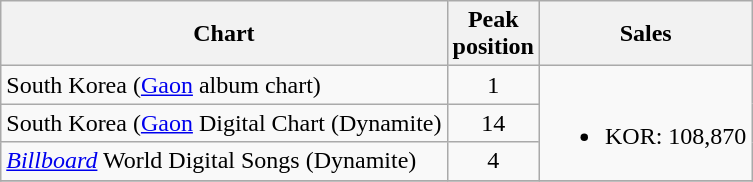<table class="wikitable sortable">
<tr>
<th>Chart</th>
<th>Peak<br>position</th>
<th style="text-align:center;">Sales</th>
</tr>
<tr>
<td>South Korea (<a href='#'>Gaon</a> album chart)</td>
<td align="center">1</td>
<td rowspan="3"><br><ul><li>KOR: 108,870</li></ul></td>
</tr>
<tr>
<td>South Korea (<a href='#'>Gaon</a> Digital Chart (Dynamite)</td>
<td align="center">14</td>
</tr>
<tr>
<td><em><a href='#'>Billboard</a></em> World Digital Songs (Dynamite)</td>
<td align="center">4</td>
</tr>
<tr>
</tr>
</table>
